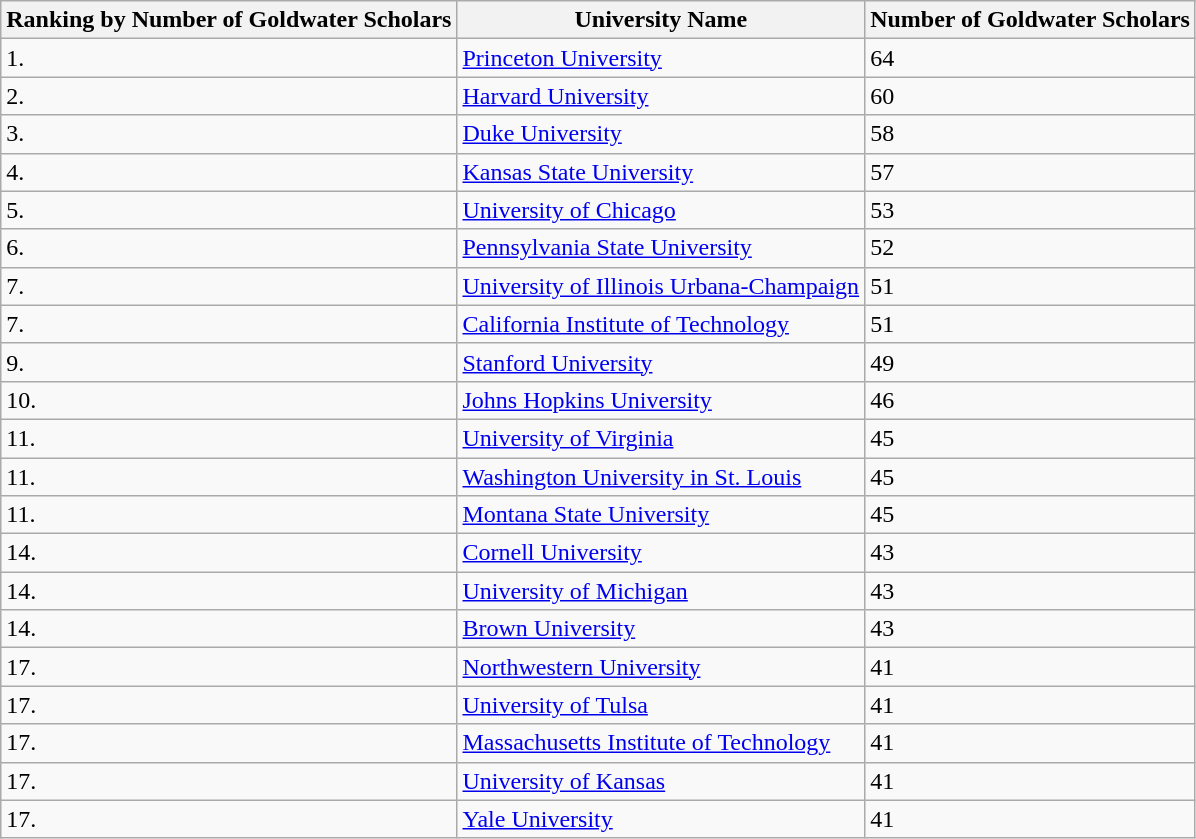<table class="wikitable sortable">
<tr>
<th>Ranking by Number of Goldwater Scholars</th>
<th>University Name</th>
<th>Number of Goldwater Scholars</th>
</tr>
<tr>
<td>1.</td>
<td><a href='#'>Princeton University</a></td>
<td>64</td>
</tr>
<tr>
<td>2.</td>
<td><a href='#'>Harvard University</a></td>
<td>60</td>
</tr>
<tr>
<td>3.</td>
<td><a href='#'>Duke University</a></td>
<td>58</td>
</tr>
<tr>
<td>4.</td>
<td><a href='#'>Kansas State University</a></td>
<td>57</td>
</tr>
<tr>
<td>5.</td>
<td><a href='#'>University of Chicago</a></td>
<td>53</td>
</tr>
<tr>
<td>6.</td>
<td><a href='#'>Pennsylvania State University</a></td>
<td>52</td>
</tr>
<tr>
<td>7.</td>
<td><a href='#'>University of Illinois Urbana-Champaign</a></td>
<td>51</td>
</tr>
<tr>
<td>7.</td>
<td><a href='#'>California Institute of Technology</a></td>
<td>51</td>
</tr>
<tr>
<td>9.</td>
<td><a href='#'>Stanford University</a></td>
<td>49</td>
</tr>
<tr>
<td>10.</td>
<td><a href='#'>Johns Hopkins University</a></td>
<td>46</td>
</tr>
<tr>
<td>11.</td>
<td><a href='#'>University of Virginia</a></td>
<td>45</td>
</tr>
<tr>
<td>11.</td>
<td><a href='#'>Washington University in St. Louis</a></td>
<td>45</td>
</tr>
<tr>
<td>11.</td>
<td><a href='#'>Montana State University</a></td>
<td>45</td>
</tr>
<tr>
<td>14.</td>
<td><a href='#'>Cornell University</a></td>
<td>43</td>
</tr>
<tr>
<td>14.</td>
<td><a href='#'>University of Michigan</a></td>
<td>43</td>
</tr>
<tr>
<td>14.</td>
<td><a href='#'>Brown University</a></td>
<td>43</td>
</tr>
<tr>
<td>17.</td>
<td><a href='#'>Northwestern University</a></td>
<td>41</td>
</tr>
<tr>
<td>17.</td>
<td><a href='#'>University of Tulsa</a></td>
<td>41</td>
</tr>
<tr>
<td>17.</td>
<td><a href='#'>Massachusetts Institute of Technology</a></td>
<td>41</td>
</tr>
<tr>
<td>17.</td>
<td><a href='#'>University of Kansas</a></td>
<td>41</td>
</tr>
<tr>
<td>17.</td>
<td><a href='#'>Yale University</a></td>
<td>41</td>
</tr>
</table>
